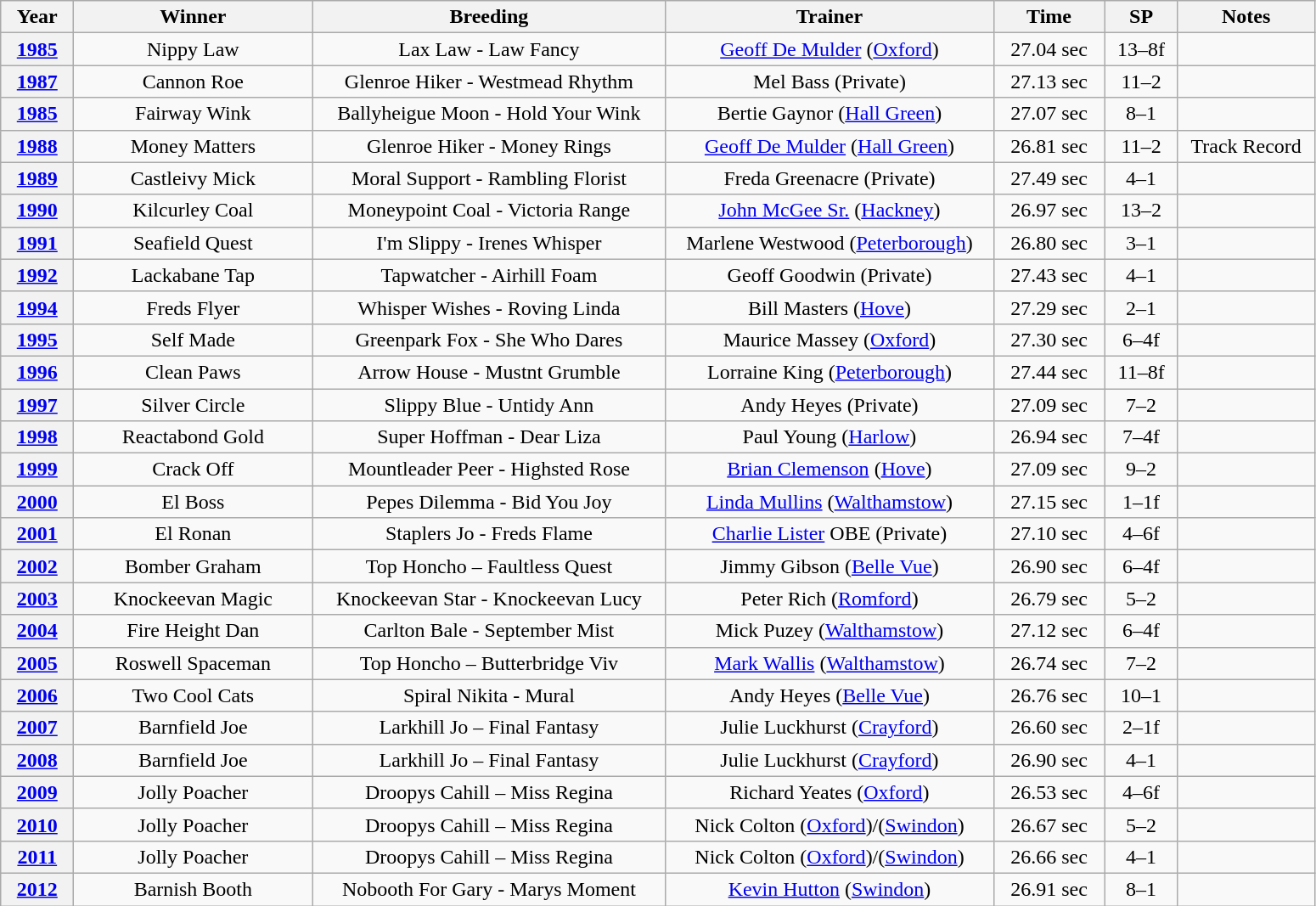<table class="wikitable" style="text-align:center">
<tr>
<th width=50>Year</th>
<th width=180>Winner</th>
<th width=270>Breeding</th>
<th width=250>Trainer</th>
<th width=80>Time</th>
<th width=50>SP</th>
<th width=100>Notes</th>
</tr>
<tr>
<th><a href='#'>1985</a></th>
<td>Nippy Law</td>
<td>Lax Law - Law Fancy</td>
<td><a href='#'>Geoff De Mulder</a> (<a href='#'>Oxford</a>)</td>
<td>27.04 sec</td>
<td>13–8f</td>
<td></td>
</tr>
<tr>
<th><a href='#'>1987</a></th>
<td>Cannon Roe</td>
<td>Glenroe Hiker - Westmead Rhythm</td>
<td>Mel Bass (Private)</td>
<td>27.13 sec</td>
<td>11–2</td>
<td></td>
</tr>
<tr>
<th><a href='#'>1985</a></th>
<td>Fairway Wink</td>
<td>Ballyheigue Moon - Hold Your Wink</td>
<td>Bertie Gaynor (<a href='#'>Hall Green</a>)</td>
<td>27.07 sec</td>
<td>8–1</td>
<td></td>
</tr>
<tr>
<th><a href='#'>1988</a></th>
<td>Money Matters</td>
<td>Glenroe Hiker - Money Rings</td>
<td><a href='#'>Geoff De Mulder</a> (<a href='#'>Hall Green</a>)</td>
<td>26.81 sec</td>
<td>11–2</td>
<td>Track Record</td>
</tr>
<tr>
<th><a href='#'>1989</a></th>
<td>Castleivy Mick</td>
<td>Moral Support - Rambling Florist</td>
<td>Freda Greenacre (Private)</td>
<td>27.49 sec</td>
<td>4–1</td>
<td></td>
</tr>
<tr>
<th><a href='#'>1990</a></th>
<td>Kilcurley Coal</td>
<td>Moneypoint Coal - Victoria Range</td>
<td><a href='#'>John McGee Sr.</a> (<a href='#'>Hackney</a>)</td>
<td>26.97 sec</td>
<td>13–2</td>
<td></td>
</tr>
<tr>
<th><a href='#'>1991</a></th>
<td>Seafield Quest</td>
<td>I'm Slippy - Irenes Whisper</td>
<td>Marlene Westwood (<a href='#'>Peterborough</a>)</td>
<td>26.80 sec</td>
<td>3–1</td>
<td></td>
</tr>
<tr>
<th><a href='#'>1992</a></th>
<td>Lackabane Tap</td>
<td>Tapwatcher - Airhill Foam</td>
<td>Geoff Goodwin (Private)</td>
<td>27.43 sec</td>
<td>4–1</td>
<td></td>
</tr>
<tr>
<th><a href='#'>1994</a></th>
<td>Freds Flyer</td>
<td>Whisper Wishes - Roving Linda</td>
<td>Bill Masters (<a href='#'>Hove</a>)</td>
<td>27.29 sec</td>
<td>2–1</td>
<td></td>
</tr>
<tr>
<th><a href='#'>1995</a></th>
<td>Self Made</td>
<td>Greenpark Fox - She Who Dares</td>
<td>Maurice Massey (<a href='#'>Oxford</a>)</td>
<td>27.30 sec</td>
<td>6–4f</td>
<td></td>
</tr>
<tr>
<th><a href='#'>1996</a></th>
<td>Clean Paws</td>
<td>Arrow House - Mustnt Grumble</td>
<td>Lorraine King (<a href='#'>Peterborough</a>)</td>
<td>27.44 sec</td>
<td>11–8f</td>
<td></td>
</tr>
<tr>
<th><a href='#'>1997</a></th>
<td>Silver Circle</td>
<td>Slippy Blue - Untidy Ann</td>
<td>Andy Heyes (Private)</td>
<td>27.09 sec</td>
<td>7–2</td>
<td></td>
</tr>
<tr>
<th><a href='#'>1998</a></th>
<td>Reactabond Gold</td>
<td>Super Hoffman - Dear Liza</td>
<td>Paul Young (<a href='#'>Harlow</a>)</td>
<td>26.94 sec</td>
<td>7–4f</td>
<td></td>
</tr>
<tr>
<th><a href='#'>1999</a></th>
<td>Crack Off</td>
<td>Mountleader Peer - Highsted Rose</td>
<td><a href='#'>Brian Clemenson</a> (<a href='#'>Hove</a>)</td>
<td>27.09 sec</td>
<td>9–2</td>
<td></td>
</tr>
<tr>
<th><a href='#'>2000</a></th>
<td>El Boss</td>
<td>Pepes Dilemma - Bid You Joy</td>
<td><a href='#'>Linda Mullins</a> (<a href='#'>Walthamstow</a>)</td>
<td>27.15 sec</td>
<td>1–1f</td>
<td></td>
</tr>
<tr>
<th><a href='#'>2001</a></th>
<td>El Ronan</td>
<td>Staplers Jo - Freds Flame</td>
<td><a href='#'>Charlie Lister</a> OBE (Private)</td>
<td>27.10 sec</td>
<td>4–6f</td>
<td></td>
</tr>
<tr>
<th><a href='#'>2002</a></th>
<td>Bomber Graham</td>
<td>Top Honcho – Faultless Quest</td>
<td>Jimmy Gibson (<a href='#'>Belle Vue</a>)</td>
<td>26.90 sec</td>
<td>6–4f</td>
<td></td>
</tr>
<tr>
<th><a href='#'>2003</a></th>
<td>Knockeevan Magic</td>
<td>Knockeevan Star - Knockeevan Lucy</td>
<td>Peter Rich (<a href='#'>Romford</a>)</td>
<td>26.79 sec</td>
<td>5–2</td>
<td></td>
</tr>
<tr>
<th><a href='#'>2004</a></th>
<td>Fire Height Dan</td>
<td>Carlton Bale - September Mist</td>
<td>Mick Puzey (<a href='#'>Walthamstow</a>)</td>
<td>27.12 sec</td>
<td>6–4f</td>
<td></td>
</tr>
<tr>
<th><a href='#'>2005</a></th>
<td>Roswell Spaceman</td>
<td>Top Honcho – Butterbridge Viv</td>
<td><a href='#'>Mark Wallis</a> (<a href='#'>Walthamstow</a>)</td>
<td>26.74 sec</td>
<td>7–2</td>
<td></td>
</tr>
<tr>
<th><a href='#'>2006</a></th>
<td>Two Cool Cats</td>
<td>Spiral Nikita - Mural</td>
<td>Andy Heyes (<a href='#'>Belle Vue</a>)</td>
<td>26.76 sec</td>
<td>10–1</td>
<td></td>
</tr>
<tr>
<th><a href='#'>2007</a></th>
<td>Barnfield Joe </td>
<td>Larkhill Jo – Final Fantasy</td>
<td>Julie Luckhurst (<a href='#'>Crayford</a>)</td>
<td>26.60 sec</td>
<td>2–1f</td>
<td></td>
</tr>
<tr>
<th><a href='#'>2008</a></th>
<td>Barnfield Joe </td>
<td>Larkhill Jo – Final Fantasy</td>
<td>Julie Luckhurst (<a href='#'>Crayford</a>)</td>
<td>26.90 sec</td>
<td>4–1</td>
<td></td>
</tr>
<tr>
<th><a href='#'>2009</a></th>
<td>Jolly Poacher </td>
<td>Droopys Cahill – Miss Regina</td>
<td>Richard Yeates (<a href='#'>Oxford</a>)</td>
<td>26.53 sec</td>
<td>4–6f</td>
<td></td>
</tr>
<tr>
<th><a href='#'>2010</a></th>
<td>Jolly Poacher </td>
<td>Droopys Cahill – Miss Regina</td>
<td>Nick Colton (<a href='#'>Oxford</a>)/(<a href='#'>Swindon</a>)</td>
<td>26.67 sec</td>
<td>5–2</td>
<td></td>
</tr>
<tr>
<th><a href='#'>2011</a></th>
<td>Jolly Poacher </td>
<td>Droopys Cahill – Miss Regina</td>
<td>Nick Colton (<a href='#'>Oxford</a>)/(<a href='#'>Swindon</a>)</td>
<td>26.66 sec</td>
<td>4–1</td>
<td></td>
</tr>
<tr>
<th><a href='#'>2012</a></th>
<td>Barnish Booth </td>
<td>Nobooth For Gary - Marys Moment</td>
<td><a href='#'>Kevin Hutton</a> (<a href='#'>Swindon</a>)</td>
<td>26.91 sec</td>
<td>8–1</td>
<td></td>
</tr>
</table>
